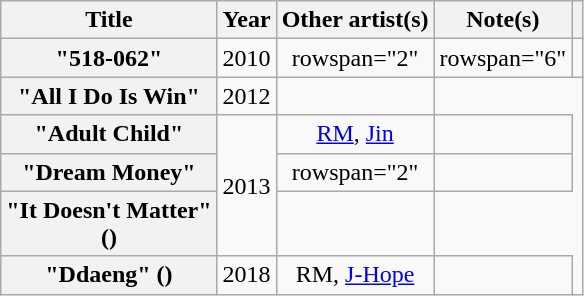<table class="wikitable plainrowheaders" style="text-align:center;">
<tr>
<th scope="col">Title</th>
<th scope="col">Year</th>
<th scope="col">Other artist(s)</th>
<th scope="col">Note(s)</th>
<th scope="col"></th>
</tr>
<tr>
<th scope="row">"518-062"</th>
<td>2010</td>
<td>rowspan="2" </td>
<td>rowspan="6" </td>
<td></td>
</tr>
<tr>
<th scope="row">"All I Do Is Win"</th>
<td>2012</td>
<td></td>
</tr>
<tr>
<th scope="row">"Adult Child"</th>
<td rowspan="3">2013</td>
<td><a href='#'>RM</a>, <a href='#'>Jin</a></td>
<td></td>
</tr>
<tr>
<th scope="row">"Dream Money"</th>
<td>rowspan="2" </td>
<td></td>
</tr>
<tr>
<th scope="row">"It Doesn't Matter"<br>()</th>
<td></td>
</tr>
<tr>
<th scope="row">"Ddaeng" ()</th>
<td>2018</td>
<td>RM, <a href='#'>J-Hope</a></td>
<td></td>
</tr>
</table>
